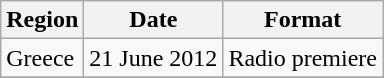<table class="wikitable">
<tr>
<th>Region</th>
<th>Date</th>
<th>Format</th>
</tr>
<tr>
<td>Greece</td>
<td>21 June 2012</td>
<td>Radio premiere</td>
</tr>
<tr>
</tr>
</table>
